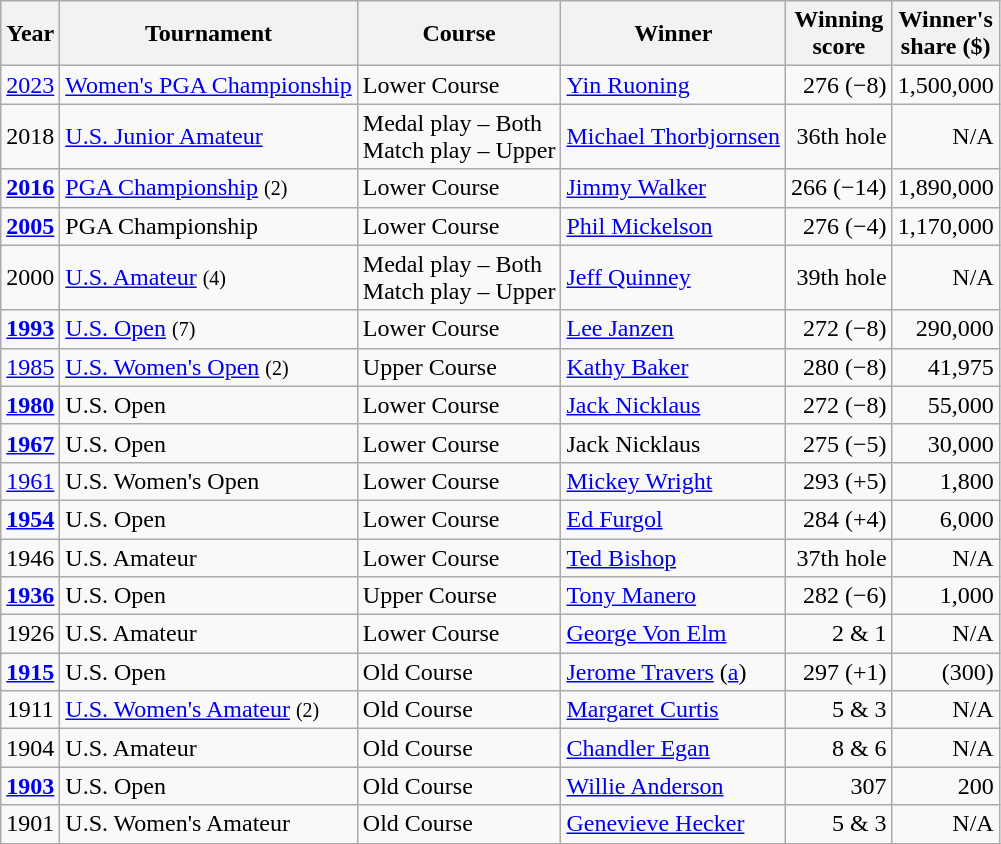<table class="sortable wikitable">
<tr>
<th>Year</th>
<th>Tournament</th>
<th>Course</th>
<th>Winner</th>
<th>Winning<br>score</th>
<th>Winner's<br>share ($)</th>
</tr>
<tr>
<td align=center><a href='#'>2023</a></td>
<td><a href='#'>Women's PGA Championship</a></td>
<td>Lower Course</td>
<td> <a href='#'>Yin Ruoning</a></td>
<td align=right>276 (−8)</td>
<td align=right>1,500,000</td>
</tr>
<tr>
<td align=center>2018</td>
<td><a href='#'>U.S. Junior Amateur</a></td>
<td>Medal play – Both<br>Match play – Upper</td>
<td> <a href='#'>Michael Thorbjornsen</a></td>
<td align=right>36th hole</td>
<td align=right>N/A</td>
</tr>
<tr>
<td align=center><strong><a href='#'>2016</a></strong></td>
<td><a href='#'>PGA Championship</a> <small>(2)</small></td>
<td>Lower Course</td>
<td> <a href='#'>Jimmy Walker</a></td>
<td align=right>266 (−14)</td>
<td align=right>1,890,000</td>
</tr>
<tr>
<td align=center><strong><a href='#'>2005</a></strong></td>
<td>PGA Championship</td>
<td>Lower Course</td>
<td> <a href='#'>Phil Mickelson</a></td>
<td align=right>276 (−4)</td>
<td align=right>1,170,000</td>
</tr>
<tr>
<td align=center>2000</td>
<td><a href='#'>U.S. Amateur</a> <small>(4)</small></td>
<td>Medal play – Both<br>Match play – Upper</td>
<td> <a href='#'>Jeff Quinney</a></td>
<td align=right>39th hole</td>
<td align=right>N/A</td>
</tr>
<tr>
<td align=center><strong><a href='#'>1993</a></strong></td>
<td><a href='#'>U.S. Open</a> <small>(7)</small></td>
<td>Lower Course</td>
<td> <a href='#'>Lee Janzen</a></td>
<td align=right>272 (−8)</td>
<td align=right>290,000</td>
</tr>
<tr>
<td align=center><a href='#'>1985</a></td>
<td><a href='#'>U.S. Women's Open</a> <small>(2)</small></td>
<td>Upper Course</td>
<td> <a href='#'>Kathy Baker</a></td>
<td align=right>280 (−8)</td>
<td align=right>41,975</td>
</tr>
<tr>
<td align=center><strong><a href='#'>1980</a></strong></td>
<td>U.S. Open</td>
<td>Lower Course</td>
<td> <a href='#'>Jack Nicklaus</a></td>
<td align=right>272 (−8)</td>
<td align=right>55,000</td>
</tr>
<tr>
<td align=center><strong><a href='#'>1967</a></strong></td>
<td>U.S. Open</td>
<td>Lower Course</td>
<td> Jack Nicklaus</td>
<td align=right>275 (−5)</td>
<td align=right>30,000</td>
</tr>
<tr>
<td align=center><a href='#'>1961</a></td>
<td>U.S. Women's Open</td>
<td>Lower Course</td>
<td> <a href='#'>Mickey Wright</a></td>
<td align=right>293 (+5)</td>
<td align=right>1,800</td>
</tr>
<tr>
<td align=center><strong><a href='#'>1954</a></strong></td>
<td>U.S. Open</td>
<td>Lower Course</td>
<td> <a href='#'>Ed Furgol</a></td>
<td align=right>284 (+4)</td>
<td align=right>6,000</td>
</tr>
<tr>
<td align=center>1946</td>
<td>U.S. Amateur</td>
<td>Lower Course</td>
<td> <a href='#'>Ted Bishop</a></td>
<td align=right>37th hole</td>
<td align=right>N/A</td>
</tr>
<tr>
<td align=center><strong><a href='#'>1936</a></strong></td>
<td>U.S. Open</td>
<td>Upper Course</td>
<td> <a href='#'>Tony Manero</a></td>
<td align=right>282 (−6)</td>
<td align=right>1,000</td>
</tr>
<tr>
<td align=center>1926</td>
<td>U.S. Amateur</td>
<td>Lower Course</td>
<td> <a href='#'>George Von Elm</a></td>
<td align=right>2 & 1</td>
<td align=right>N/A</td>
</tr>
<tr>
<td align=center><strong><a href='#'>1915</a></strong></td>
<td>U.S. Open</td>
<td>Old Course</td>
<td> <a href='#'>Jerome Travers</a> (<a href='#'>a</a>)</td>
<td align=right>297 (+1)</td>
<td align=right>(300)</td>
</tr>
<tr>
<td align=center>1911</td>
<td><a href='#'>U.S. Women's Amateur</a> <small>(2)</small></td>
<td>Old Course</td>
<td> <a href='#'>Margaret Curtis</a></td>
<td align=right>5 & 3</td>
<td align=right>N/A</td>
</tr>
<tr>
<td align=center>1904</td>
<td>U.S. Amateur</td>
<td>Old Course</td>
<td> <a href='#'>Chandler Egan</a></td>
<td align=right>8 & 6</td>
<td align=right>N/A</td>
</tr>
<tr>
<td align=center><strong><a href='#'>1903</a></strong></td>
<td>U.S. Open</td>
<td>Old Course</td>
<td> <a href='#'>Willie Anderson</a></td>
<td align=right>307</td>
<td align=right>200</td>
</tr>
<tr>
<td align=center>1901</td>
<td>U.S. Women's Amateur</td>
<td>Old Course</td>
<td> <a href='#'>Genevieve Hecker</a></td>
<td align=right>5 & 3</td>
<td align=right>N/A</td>
</tr>
<tr>
</tr>
</table>
